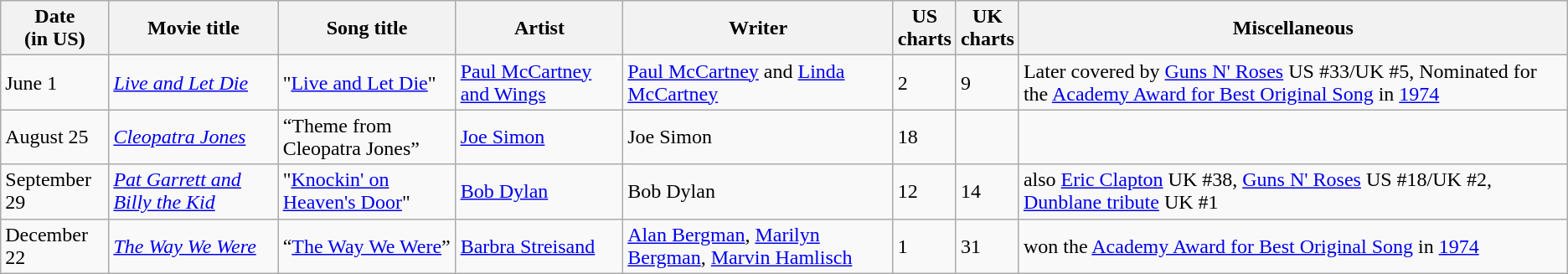<table class="wikitable sortable">
<tr>
<th>Date<br>(in US)</th>
<th>Movie title</th>
<th>Song title</th>
<th>Artist</th>
<th>Writer</th>
<th>US <br>charts</th>
<th>UK<br>charts</th>
<th>Miscellaneous</th>
</tr>
<tr>
<td>June 1</td>
<td><em><a href='#'>Live and Let Die</a></em></td>
<td>"<a href='#'>Live and Let Die</a>"</td>
<td><a href='#'>Paul McCartney and Wings</a></td>
<td><a href='#'>Paul McCartney</a> and <a href='#'>Linda McCartney</a></td>
<td>2</td>
<td>9</td>
<td>Later covered by <a href='#'>Guns N' Roses</a> US #33/UK #5, Nominated for the <a href='#'>Academy Award for Best Original Song</a> in <a href='#'>1974</a></td>
</tr>
<tr>
<td>August 25</td>
<td><em><a href='#'>Cleopatra Jones</a></em></td>
<td>“Theme from Cleopatra Jones”</td>
<td><a href='#'>Joe Simon</a></td>
<td>Joe Simon</td>
<td>18</td>
<td></td>
<td></td>
</tr>
<tr>
<td>September 29</td>
<td><em><a href='#'>Pat Garrett and Billy the Kid</a></em></td>
<td>"<a href='#'>Knockin' on Heaven's Door</a>"</td>
<td><a href='#'>Bob Dylan</a></td>
<td>Bob Dylan</td>
<td>12</td>
<td>14</td>
<td>also <a href='#'>Eric Clapton</a> UK #38, <a href='#'>Guns N' Roses</a> US #18/UK #2, <a href='#'>Dunblane tribute</a> UK #1</td>
</tr>
<tr>
<td>December 22</td>
<td><em><a href='#'>The Way We Were</a></em></td>
<td>“<a href='#'>The Way We Were</a>”</td>
<td><a href='#'>Barbra Streisand</a></td>
<td><a href='#'>Alan Bergman</a>, <a href='#'>Marilyn Bergman</a>, <a href='#'>Marvin Hamlisch</a></td>
<td>1</td>
<td>31</td>
<td>won the <a href='#'>Academy Award for Best Original Song</a> in <a href='#'>1974</a></td>
</tr>
</table>
